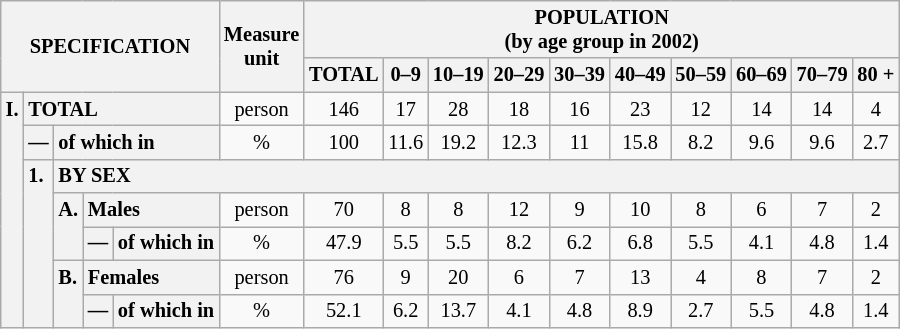<table class="wikitable" style="font-size:85%; text-align:center">
<tr>
<th rowspan="2" colspan="5">SPECIFICATION</th>
<th rowspan="2">Measure<br> unit</th>
<th colspan="10" rowspan="1">POPULATION<br> (by age group in 2002)</th>
</tr>
<tr>
<th>TOTAL</th>
<th>0–9</th>
<th>10–19</th>
<th>20–29</th>
<th>30–39</th>
<th>40–49</th>
<th>50–59</th>
<th>60–69</th>
<th>70–79</th>
<th>80 +</th>
</tr>
<tr>
<th style="text-align:left" valign="top" rowspan="7">I.</th>
<th style="text-align:left" colspan="4">TOTAL</th>
<td>person</td>
<td>146</td>
<td>17</td>
<td>28</td>
<td>18</td>
<td>16</td>
<td>23</td>
<td>12</td>
<td>14</td>
<td>14</td>
<td>4</td>
</tr>
<tr>
<th style="text-align:left" valign="top">—</th>
<th style="text-align:left" colspan="3">of which in</th>
<td>%</td>
<td>100</td>
<td>11.6</td>
<td>19.2</td>
<td>12.3</td>
<td>11</td>
<td>15.8</td>
<td>8.2</td>
<td>9.6</td>
<td>9.6</td>
<td>2.7</td>
</tr>
<tr>
<th style="text-align:left" valign="top" rowspan="5">1.</th>
<th style="text-align:left" colspan="14">BY SEX</th>
</tr>
<tr>
<th style="text-align:left" valign="top" rowspan="2">A.</th>
<th style="text-align:left" colspan="2">Males</th>
<td>person</td>
<td>70</td>
<td>8</td>
<td>8</td>
<td>12</td>
<td>9</td>
<td>10</td>
<td>8</td>
<td>6</td>
<td>7</td>
<td>2</td>
</tr>
<tr>
<th style="text-align:left" valign="top">—</th>
<th style="text-align:left" colspan="1">of which in</th>
<td>%</td>
<td>47.9</td>
<td>5.5</td>
<td>5.5</td>
<td>8.2</td>
<td>6.2</td>
<td>6.8</td>
<td>5.5</td>
<td>4.1</td>
<td>4.8</td>
<td>1.4</td>
</tr>
<tr>
<th style="text-align:left" valign="top" rowspan="2">B.</th>
<th style="text-align:left" colspan="2">Females</th>
<td>person</td>
<td>76</td>
<td>9</td>
<td>20</td>
<td>6</td>
<td>7</td>
<td>13</td>
<td>4</td>
<td>8</td>
<td>7</td>
<td>2</td>
</tr>
<tr>
<th style="text-align:left" valign="top">—</th>
<th style="text-align:left" colspan="1">of which in</th>
<td>%</td>
<td>52.1</td>
<td>6.2</td>
<td>13.7</td>
<td>4.1</td>
<td>4.8</td>
<td>8.9</td>
<td>2.7</td>
<td>5.5</td>
<td>4.8</td>
<td>1.4</td>
</tr>
</table>
